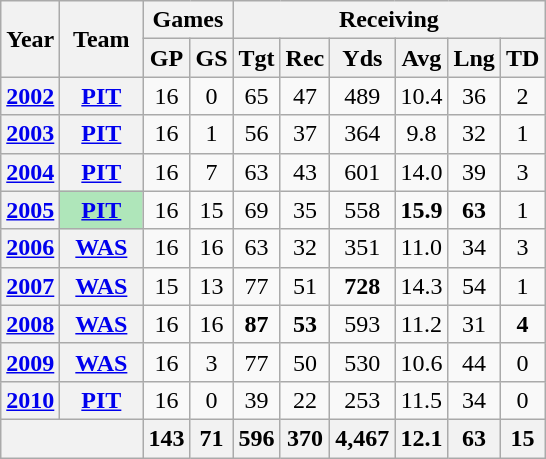<table class="wikitable" style="text-align:center">
<tr>
<th rowspan="2">Year</th>
<th rowspan="2">Team</th>
<th colspan="2">Games</th>
<th colspan="6">Receiving</th>
</tr>
<tr>
<th>GP</th>
<th>GS</th>
<th>Tgt</th>
<th>Rec</th>
<th>Yds</th>
<th>Avg</th>
<th>Lng</th>
<th>TD</th>
</tr>
<tr>
<th><a href='#'>2002</a></th>
<th><a href='#'>PIT</a></th>
<td>16</td>
<td>0</td>
<td>65</td>
<td>47</td>
<td>489</td>
<td>10.4</td>
<td>36</td>
<td>2</td>
</tr>
<tr>
<th><a href='#'>2003</a></th>
<th><a href='#'>PIT</a></th>
<td>16</td>
<td>1</td>
<td>56</td>
<td>37</td>
<td>364</td>
<td>9.8</td>
<td>32</td>
<td>1</td>
</tr>
<tr>
<th><a href='#'>2004</a></th>
<th><a href='#'>PIT</a></th>
<td>16</td>
<td>7</td>
<td>63</td>
<td>43</td>
<td>601</td>
<td>14.0</td>
<td>39</td>
<td>3</td>
</tr>
<tr>
<th><a href='#'>2005</a></th>
<th style="background:#afe6ba; width:3em;"><a href='#'>PIT</a></th>
<td>16</td>
<td>15</td>
<td>69</td>
<td>35</td>
<td>558</td>
<td><strong>15.9</strong></td>
<td><strong>63</strong></td>
<td>1</td>
</tr>
<tr>
<th><a href='#'>2006</a></th>
<th><a href='#'>WAS</a></th>
<td>16</td>
<td>16</td>
<td>63</td>
<td>32</td>
<td>351</td>
<td>11.0</td>
<td>34</td>
<td>3</td>
</tr>
<tr>
<th><a href='#'>2007</a></th>
<th><a href='#'>WAS</a></th>
<td>15</td>
<td>13</td>
<td>77</td>
<td>51</td>
<td><strong>728</strong></td>
<td>14.3</td>
<td>54</td>
<td>1</td>
</tr>
<tr>
<th><a href='#'>2008</a></th>
<th><a href='#'>WAS</a></th>
<td>16</td>
<td>16</td>
<td><strong>87</strong></td>
<td><strong>53</strong></td>
<td>593</td>
<td>11.2</td>
<td>31</td>
<td><strong>4</strong></td>
</tr>
<tr>
<th><a href='#'>2009</a></th>
<th><a href='#'>WAS</a></th>
<td>16</td>
<td>3</td>
<td>77</td>
<td>50</td>
<td>530</td>
<td>10.6</td>
<td>44</td>
<td>0</td>
</tr>
<tr>
<th><a href='#'>2010</a></th>
<th><a href='#'>PIT</a></th>
<td>16</td>
<td>0</td>
<td>39</td>
<td>22</td>
<td>253</td>
<td>11.5</td>
<td>34</td>
<td>0</td>
</tr>
<tr>
<th colspan="2"></th>
<th>143</th>
<th>71</th>
<th>596</th>
<th>370</th>
<th>4,467</th>
<th>12.1</th>
<th>63</th>
<th>15</th>
</tr>
</table>
